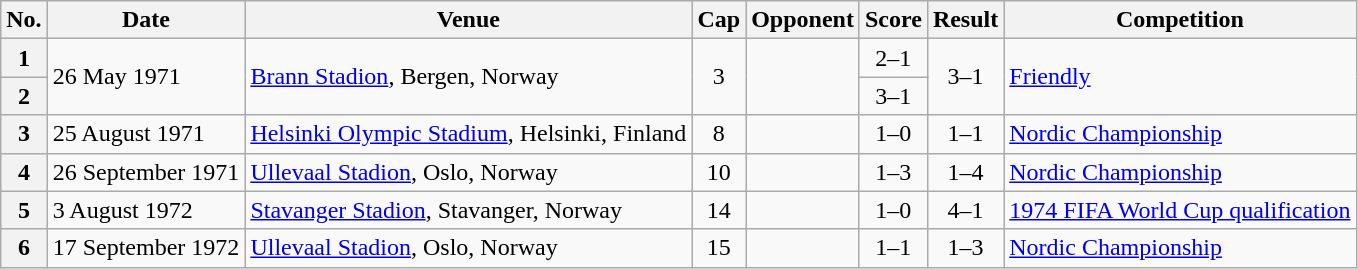<table class="wikitable sortable plainrowheaders">
<tr>
<th scope=col>No.</th>
<th scope=col>Date</th>
<th scope=col>Venue</th>
<th scope=col>Cap</th>
<th scope=col>Opponent</th>
<th scope=col>Score</th>
<th scope=col>Result</th>
<th scope=col>Competition</th>
</tr>
<tr>
<th scope=row style=text-align:center>1</th>
<td rowspan=2>26 May 1971</td>
<td rowspan=2><a href='#'>Brann Stadion</a>, Bergen, Norway</td>
<td rowspan=2 align=center>3</td>
<td rowspan=2></td>
<td align=center>2–1</td>
<td rowspan=2 align=center>3–1</td>
<td rowspan=2><a href='#'>Friendly</a></td>
</tr>
<tr>
<th scope=row style=text-align:center>2</th>
<td align=center>3–1</td>
</tr>
<tr>
<th scope=row style=text-align:center>3</th>
<td>25 August 1971</td>
<td><a href='#'>Helsinki Olympic Stadium</a>, Helsinki, Finland</td>
<td align=center>8</td>
<td></td>
<td align=center>1–0</td>
<td align=center>1–1</td>
<td><a href='#'>Nordic Championship</a></td>
</tr>
<tr>
<th scope=row style=text-align:center>4</th>
<td>26 September 1971</td>
<td><a href='#'>Ullevaal Stadion</a>, Oslo, Norway</td>
<td align=center>10</td>
<td></td>
<td align=center>1–3</td>
<td align=center>1–4</td>
<td><a href='#'>Nordic Championship</a></td>
</tr>
<tr>
<th scope=row style=text-align:center>5</th>
<td>3 August 1972</td>
<td><a href='#'>Stavanger Stadion</a>, Stavanger, Norway</td>
<td align=center>14</td>
<td></td>
<td align=center>1–0</td>
<td align=center>4–1</td>
<td><a href='#'>1974 FIFA World Cup qualification</a></td>
</tr>
<tr>
<th scope=row style=text-align:center>6</th>
<td>17 September 1972</td>
<td><a href='#'>Ullevaal Stadion</a>, Oslo, Norway</td>
<td align=center>15</td>
<td></td>
<td align=center>1–1</td>
<td align=center>1–3</td>
<td><a href='#'>Nordic Championship</a></td>
</tr>
</table>
